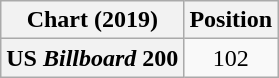<table class="wikitable plainrowheaders" style="text-align:center">
<tr>
<th scope="col">Chart (2019)</th>
<th scope="col">Position</th>
</tr>
<tr>
<th scope="row">US <em>Billboard</em> 200</th>
<td>102</td>
</tr>
</table>
